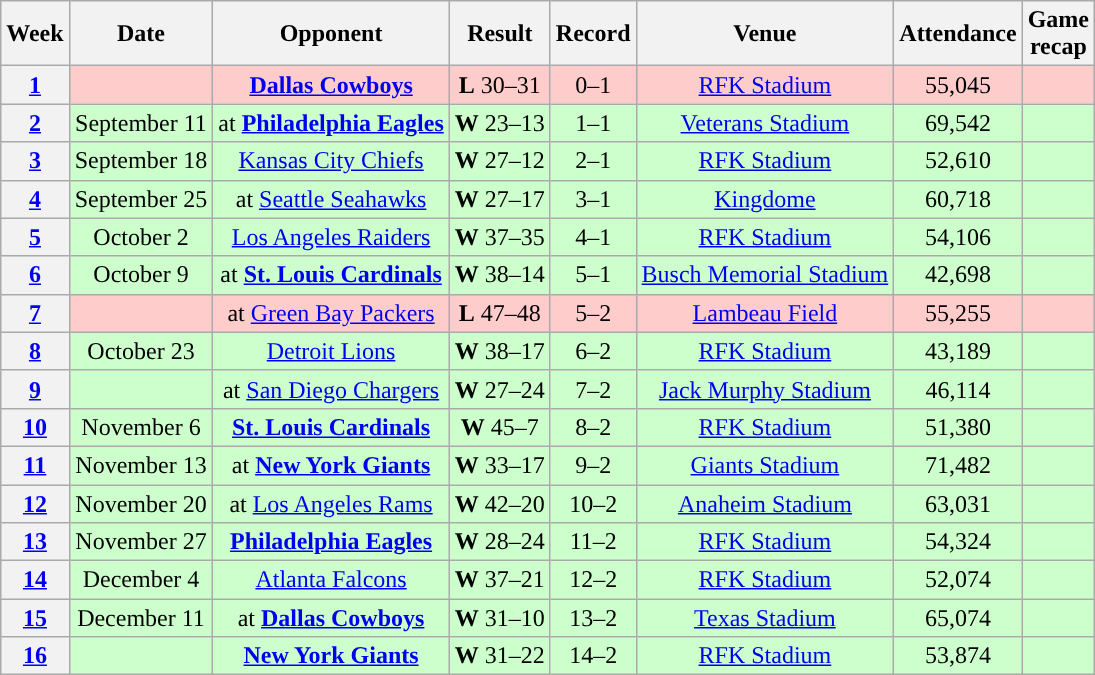<table class="wikitable" style="text-align:center">
<tr>
<th>Week</th>
<th>Date</th>
<th>Opponent</th>
<th>Result</th>
<th>Record</th>
<th>Venue</th>
<th>Attendance</th>
<th>Game<br>recap</th>
</tr>
<tr style="background:#fcc">
<th><a href='#'>1</a></th>
<td></td>
<td><strong><a href='#'>Dallas Cowboys</a></strong></td>
<td><strong>L</strong> 30–31</td>
<td>0–1</td>
<td><a href='#'>RFK Stadium</a></td>
<td>55,045</td>
<td></td>
</tr>
<tr style="background:#cfc">
<th><a href='#'>2</a></th>
<td>September 11</td>
<td>at <strong><a href='#'>Philadelphia Eagles</a></strong></td>
<td><strong>W</strong> 23–13</td>
<td>1–1</td>
<td><a href='#'>Veterans Stadium</a></td>
<td>69,542</td>
<td></td>
</tr>
<tr style="background:#cfc">
<th><a href='#'>3</a></th>
<td>September 18</td>
<td><a href='#'>Kansas City Chiefs</a></td>
<td><strong>W</strong> 27–12</td>
<td>2–1</td>
<td><a href='#'>RFK Stadium</a></td>
<td>52,610</td>
<td></td>
</tr>
<tr style="background:#cfc">
<th><a href='#'>4</a></th>
<td>September 25</td>
<td>at <a href='#'>Seattle Seahawks</a></td>
<td><strong>W</strong> 27–17</td>
<td>3–1</td>
<td><a href='#'>Kingdome</a></td>
<td>60,718</td>
<td></td>
</tr>
<tr style="background:#cfc">
<th><a href='#'>5</a></th>
<td>October 2</td>
<td><a href='#'>Los Angeles Raiders</a></td>
<td><strong>W</strong> 37–35</td>
<td>4–1</td>
<td><a href='#'>RFK Stadium</a></td>
<td>54,106</td>
<td></td>
</tr>
<tr style="background:#cfc">
<th><a href='#'>6</a></th>
<td>October 9</td>
<td>at <strong><a href='#'>St. Louis Cardinals</a></strong></td>
<td><strong>W</strong> 38–14</td>
<td>5–1</td>
<td><a href='#'>Busch Memorial Stadium</a></td>
<td>42,698</td>
<td></td>
</tr>
<tr style="background:#fcc">
<th><a href='#'>7</a></th>
<td></td>
<td>at <a href='#'>Green Bay Packers</a></td>
<td><strong>L</strong> 47–48</td>
<td>5–2</td>
<td><a href='#'>Lambeau Field</a></td>
<td>55,255</td>
<td></td>
</tr>
<tr style="background:#cfc">
<th><a href='#'>8</a></th>
<td>October 23</td>
<td><a href='#'>Detroit Lions</a></td>
<td><strong>W</strong> 38–17</td>
<td>6–2</td>
<td><a href='#'>RFK Stadium</a></td>
<td>43,189</td>
<td></td>
</tr>
<tr style="background:#cfc">
<th><a href='#'>9</a></th>
<td></td>
<td>at <a href='#'>San Diego Chargers</a></td>
<td><strong>W</strong> 27–24</td>
<td>7–2</td>
<td><a href='#'>Jack Murphy Stadium</a></td>
<td>46,114</td>
<td></td>
</tr>
<tr style="background:#cfc">
<th><a href='#'>10</a></th>
<td>November 6</td>
<td><strong><a href='#'>St. Louis Cardinals</a></strong></td>
<td><strong>W</strong> 45–7</td>
<td>8–2</td>
<td><a href='#'>RFK Stadium</a></td>
<td>51,380</td>
<td></td>
</tr>
<tr style="background:#cfc">
<th><a href='#'>11</a></th>
<td>November 13</td>
<td>at <strong><a href='#'>New York Giants</a></strong></td>
<td><strong>W</strong> 33–17</td>
<td>9–2</td>
<td><a href='#'>Giants Stadium</a></td>
<td>71,482</td>
<td></td>
</tr>
<tr style="background:#cfc">
<th><a href='#'>12</a></th>
<td>November 20</td>
<td>at <a href='#'>Los Angeles Rams</a></td>
<td><strong>W</strong> 42–20</td>
<td>10–2</td>
<td><a href='#'>Anaheim Stadium</a></td>
<td>63,031</td>
<td></td>
</tr>
<tr style="background:#cfc">
<th><a href='#'>13</a></th>
<td>November 27</td>
<td><strong><a href='#'>Philadelphia Eagles</a></strong></td>
<td><strong>W</strong> 28–24</td>
<td>11–2</td>
<td><a href='#'>RFK Stadium</a></td>
<td>54,324</td>
<td></td>
</tr>
<tr style="background:#cfc">
<th><a href='#'>14</a></th>
<td>December 4</td>
<td><a href='#'>Atlanta Falcons</a></td>
<td><strong>W</strong> 37–21</td>
<td>12–2</td>
<td><a href='#'>RFK Stadium</a></td>
<td>52,074</td>
<td></td>
</tr>
<tr style="background:#cfc">
<th><a href='#'>15</a></th>
<td>December 11</td>
<td>at <strong><a href='#'>Dallas Cowboys</a></strong></td>
<td><strong>W</strong> 31–10</td>
<td>13–2</td>
<td><a href='#'>Texas Stadium</a></td>
<td>65,074</td>
<td></td>
</tr>
<tr style="background:#cfc">
<th><a href='#'>16</a></th>
<td></td>
<td><strong><a href='#'>New York Giants</a></strong></td>
<td><strong>W</strong> 31–22</td>
<td>14–2</td>
<td><a href='#'>RFK Stadium</a></td>
<td>53,874</td>
<td></td>
</tr>
</table>
